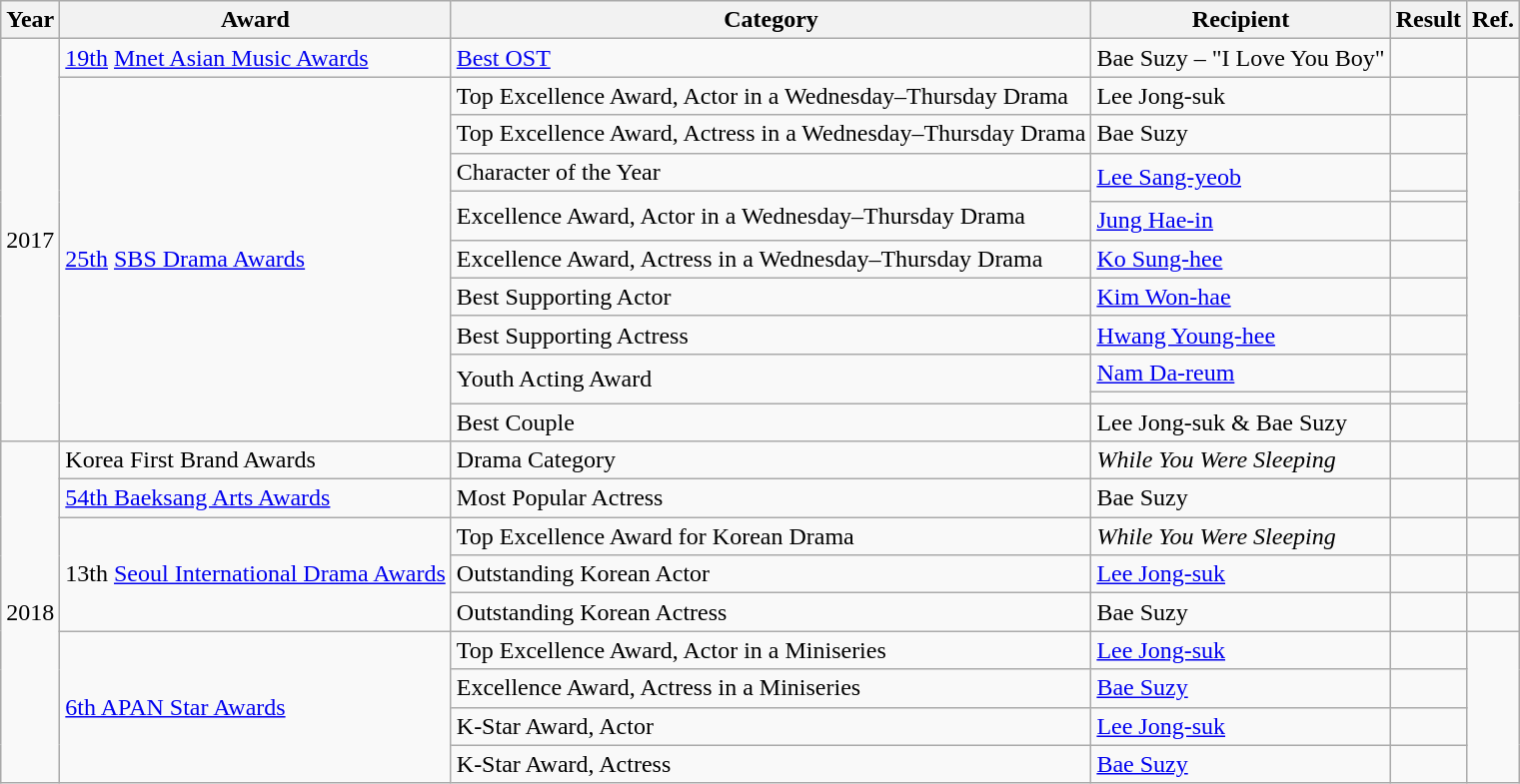<table class="wikitable">
<tr>
<th>Year</th>
<th>Award</th>
<th>Category</th>
<th>Recipient</th>
<th>Result</th>
<th>Ref.</th>
</tr>
<tr>
<td rowspan="12">2017</td>
<td><a href='#'>19th</a> <a href='#'>Mnet Asian Music Awards</a></td>
<td><a href='#'>Best OST</a></td>
<td>Bae Suzy – "I Love You Boy"</td>
<td></td>
<td></td>
</tr>
<tr>
<td rowspan="11"><a href='#'>25th</a> <a href='#'>SBS Drama Awards</a></td>
<td>Top Excellence Award, Actor in a Wednesday–Thursday Drama</td>
<td>Lee Jong-suk</td>
<td></td>
<td rowspan="11"></td>
</tr>
<tr>
<td>Top Excellence Award, Actress in a Wednesday–Thursday Drama</td>
<td>Bae Suzy</td>
<td></td>
</tr>
<tr>
<td>Character of the Year</td>
<td rowspan="2"><a href='#'>Lee Sang-yeob</a></td>
<td></td>
</tr>
<tr>
<td rowspan="2">Excellence Award, Actor in a Wednesday–Thursday Drama</td>
<td></td>
</tr>
<tr>
<td><a href='#'>Jung Hae-in</a></td>
<td></td>
</tr>
<tr>
<td>Excellence Award, Actress in a Wednesday–Thursday Drama</td>
<td><a href='#'>Ko Sung-hee</a></td>
<td></td>
</tr>
<tr>
<td>Best Supporting Actor</td>
<td><a href='#'>Kim Won-hae</a></td>
<td></td>
</tr>
<tr>
<td>Best Supporting Actress</td>
<td><a href='#'>Hwang Young-hee</a></td>
<td></td>
</tr>
<tr>
<td rowspan="2">Youth Acting Award</td>
<td><a href='#'>Nam Da-reum</a></td>
<td></td>
</tr>
<tr>
<td></td>
<td></td>
</tr>
<tr>
<td>Best Couple</td>
<td>Lee Jong-suk & Bae Suzy</td>
<td></td>
</tr>
<tr>
<td rowspan=9>2018</td>
<td>Korea First Brand Awards</td>
<td>Drama Category</td>
<td><em>While You Were Sleeping</em></td>
<td></td>
<td></td>
</tr>
<tr>
<td><a href='#'>54th Baeksang Arts Awards</a></td>
<td>Most Popular Actress</td>
<td>Bae Suzy</td>
<td></td>
<td></td>
</tr>
<tr>
<td rowspan=3>13th <a href='#'>Seoul International Drama Awards</a></td>
<td>Top Excellence Award for Korean Drama</td>
<td><em>While You Were Sleeping</em></td>
<td></td>
<td></td>
</tr>
<tr>
<td>Outstanding Korean Actor</td>
<td><a href='#'>Lee Jong-suk</a></td>
<td></td>
<td></td>
</tr>
<tr>
<td>Outstanding Korean Actress</td>
<td>Bae Suzy</td>
<td></td>
<td></td>
</tr>
<tr>
<td rowspan=4><a href='#'>6th APAN Star Awards</a></td>
<td>Top Excellence Award, Actor in a Miniseries</td>
<td><a href='#'>Lee Jong-suk</a></td>
<td></td>
<td rowspan=4></td>
</tr>
<tr>
<td>Excellence Award, Actress in a Miniseries</td>
<td><a href='#'>Bae Suzy</a></td>
<td></td>
</tr>
<tr>
<td>K-Star Award, Actor</td>
<td><a href='#'>Lee Jong-suk</a></td>
<td></td>
</tr>
<tr>
<td>K-Star Award, Actress</td>
<td><a href='#'>Bae Suzy</a></td>
<td></td>
</tr>
</table>
